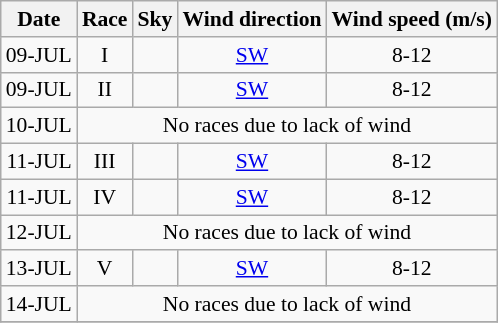<table class="wikitable" style="text-align:right; font-size:90%">
<tr>
<th>Date</th>
<th>Race</th>
<th>Sky</th>
<th>Wind direction</th>
<th>Wind speed (m/s)</th>
</tr>
<tr>
<td>09-JUL</td>
<td align=center>I</td>
<td align=left></td>
<td align=center><a href='#'>SW</a></td>
<td align=center>8-12</td>
</tr>
<tr>
<td>09-JUL</td>
<td align=center>II</td>
<td align=left></td>
<td align=center><a href='#'>SW</a></td>
<td align=center>8-12</td>
</tr>
<tr>
<td>10-JUL</td>
<td colspan=4 align=center>No races due to lack of wind</td>
</tr>
<tr>
<td>11-JUL</td>
<td align=center>III</td>
<td align=left></td>
<td align=center><a href='#'>SW</a></td>
<td align=center>8-12</td>
</tr>
<tr>
<td>11-JUL</td>
<td align=center>IV</td>
<td align=left></td>
<td align=center><a href='#'>SW</a></td>
<td align=center>8-12</td>
</tr>
<tr>
<td>12-JUL</td>
<td colspan=4 align=center>No races due to lack of wind</td>
</tr>
<tr>
<td>13-JUL</td>
<td align=center>V</td>
<td align=left></td>
<td align=center><a href='#'>SW</a></td>
<td align=center>8-12</td>
</tr>
<tr>
<td>14-JUL</td>
<td colspan=4 align=center>No races due to lack of wind</td>
</tr>
<tr>
</tr>
</table>
